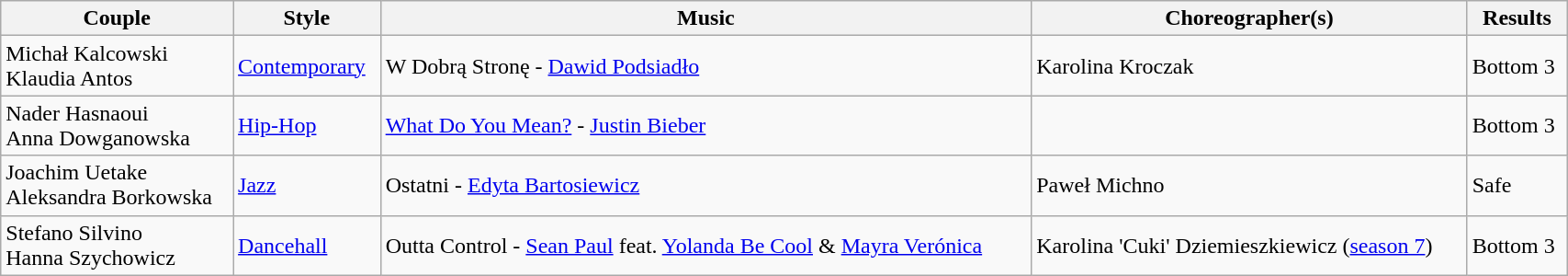<table class="wikitable" width="90%">
<tr>
<th>Couple</th>
<th>Style</th>
<th>Music</th>
<th>Choreographer(s)</th>
<th>Results</th>
</tr>
<tr>
<td>Michał Kalcowski<br>Klaudia Antos</td>
<td><a href='#'>Contemporary</a></td>
<td>W Dobrą Stronę - <a href='#'>Dawid Podsiadło</a></td>
<td>Karolina Kroczak</td>
<td>Bottom 3</td>
</tr>
<tr>
<td>Nader Hasnaoui<br>Anna Dowganowska</td>
<td><a href='#'>Hip-Hop</a></td>
<td><a href='#'>What Do You Mean?</a> - <a href='#'>Justin Bieber</a></td>
<td></td>
<td>Bottom 3</td>
</tr>
<tr>
<td>Joachim Uetake<br>Aleksandra Borkowska</td>
<td><a href='#'>Jazz</a></td>
<td>Ostatni - <a href='#'>Edyta Bartosiewicz</a></td>
<td>Paweł Michno</td>
<td>Safe</td>
</tr>
<tr>
<td>Stefano Silvino<br>Hanna Szychowicz</td>
<td><a href='#'>Dancehall</a></td>
<td>Outta Control - <a href='#'>Sean Paul</a> feat. <a href='#'>Yolanda Be Cool</a> & <a href='#'>Mayra Verónica</a></td>
<td>Karolina 'Cuki' Dziemieszkiewicz (<a href='#'>season 7</a>)</td>
<td>Bottom 3</td>
</tr>
</table>
